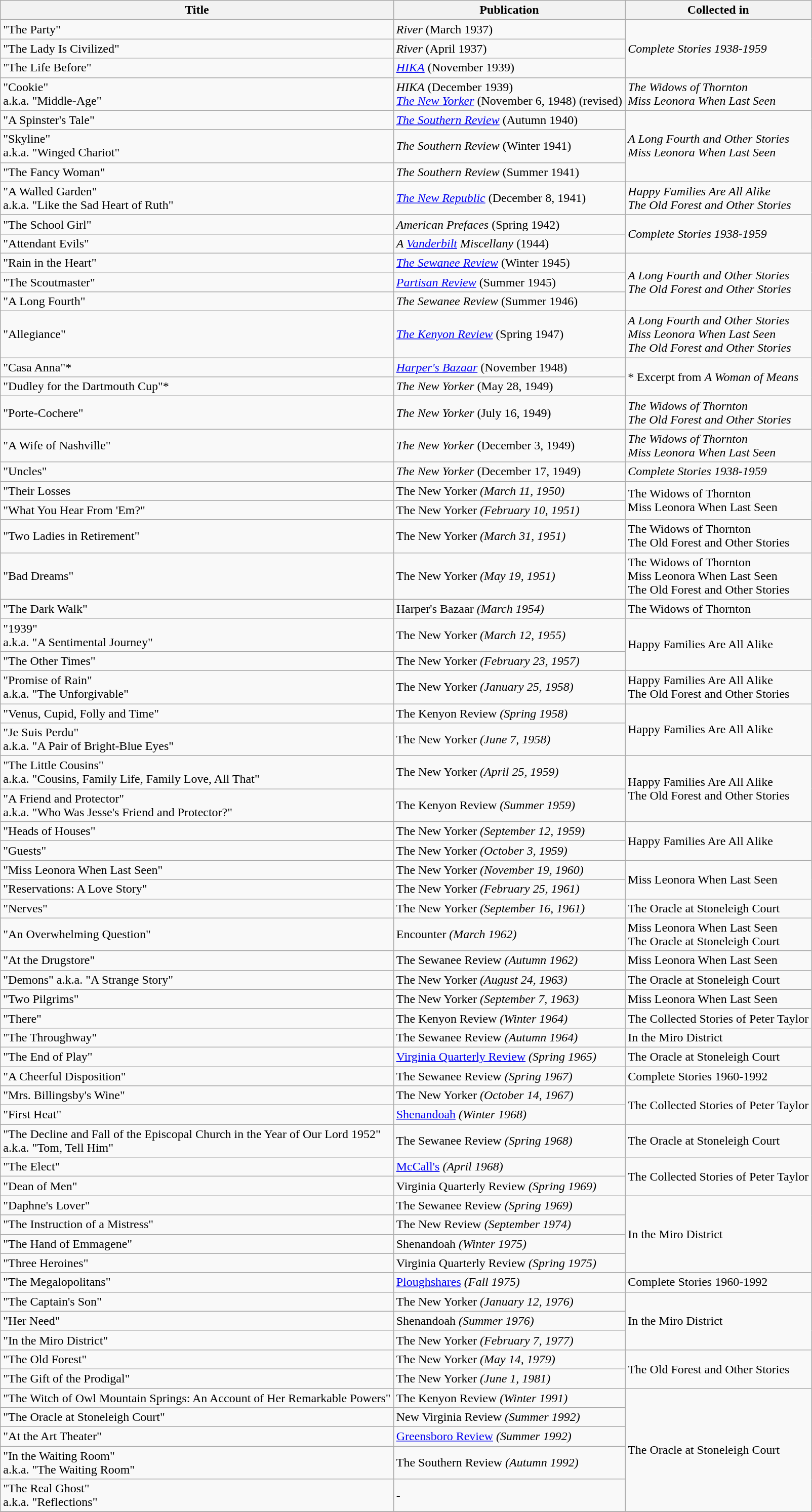<table class="wikitable">
<tr>
<th>Title</th>
<th>Publication</th>
<th>Collected in</th>
</tr>
<tr>
<td>"The Party"</td>
<td><em>River</em> (March 1937)</td>
<td rowspan=3><em>Complete Stories 1938-1959</em></td>
</tr>
<tr>
<td>"The Lady Is Civilized"</td>
<td><em>River</em> (April 1937)</td>
</tr>
<tr>
<td>"The Life Before"</td>
<td><em><a href='#'>HIKA</a></em> (November 1939)</td>
</tr>
<tr>
<td>"Cookie"<br>a.k.a. "Middle-Age"</td>
<td><em>HIKA</em> (December 1939)<br><em><a href='#'>The New Yorker</a></em> (November 6, 1948) (revised)</td>
<td><em>The Widows of Thornton</em><br><em>Miss Leonora When Last Seen</em></td>
</tr>
<tr>
<td>"A Spinster's Tale"</td>
<td><em><a href='#'>The Southern Review</a></em> (Autumn 1940)</td>
<td rowspan=3><em>A Long Fourth and Other Stories</em><br><em>Miss Leonora When Last Seen</em></td>
</tr>
<tr>
<td>"Skyline"<br>a.k.a. "Winged Chariot"</td>
<td><em>The Southern Review</em> (Winter 1941)</td>
</tr>
<tr>
<td>"The Fancy Woman"</td>
<td><em>The Southern Review</em> (Summer 1941)</td>
</tr>
<tr>
<td>"A Walled Garden"<br>a.k.a. "Like the Sad Heart of Ruth"</td>
<td><em><a href='#'>The New Republic</a></em> (December 8, 1941)</td>
<td><em>Happy Families Are All Alike</em><br><em>The Old Forest and Other Stories</em></td>
</tr>
<tr>
<td>"The School Girl"</td>
<td><em>American Prefaces</em> (Spring 1942)</td>
<td rowspan=2><em>Complete Stories 1938-1959</em></td>
</tr>
<tr>
<td>"Attendant Evils"</td>
<td><em>A <a href='#'>Vanderbilt</a> Miscellany</em> (1944)</td>
</tr>
<tr>
<td>"Rain in the Heart"</td>
<td><em><a href='#'>The Sewanee Review</a></em> (Winter 1945)</td>
<td rowspan=3><em>A Long Fourth and Other Stories</em><br><em>The Old Forest and Other Stories</em></td>
</tr>
<tr>
<td>"The Scoutmaster"</td>
<td><em><a href='#'>Partisan Review</a></em> (Summer 1945)</td>
</tr>
<tr>
<td>"A Long Fourth"</td>
<td><em>The Sewanee Review</em> (Summer 1946)</td>
</tr>
<tr>
<td>"Allegiance"</td>
<td><em><a href='#'>The Kenyon Review</a></em> (Spring 1947)</td>
<td><em>A Long Fourth and Other Stories</em><br><em>Miss Leonora When Last Seen</em><br><em>The Old Forest and Other Stories</em></td>
</tr>
<tr>
<td>"Casa Anna"*</td>
<td><em><a href='#'>Harper's Bazaar</a></em> (November 1948)</td>
<td rowspan=2>* Excerpt from <em>A Woman of Means</em></td>
</tr>
<tr>
<td>"Dudley for the Dartmouth Cup"*</td>
<td><em>The New Yorker</em> (May 28, 1949)</td>
</tr>
<tr>
<td>"Porte-Cochere"</td>
<td><em>The New Yorker</em> (July 16, 1949)</td>
<td><em>The Widows of Thornton</em><br><em>The Old Forest and Other Stories</em></td>
</tr>
<tr>
<td>"A Wife of Nashville"</td>
<td><em>The New Yorker</em> (December 3, 1949)</td>
<td><em>The Widows of Thornton</em><br><em>Miss Leonora When Last Seen</em></td>
</tr>
<tr>
<td>"Uncles"</td>
<td><em>The New Yorker</em> (December 17, 1949)</td>
<td><em>Complete Stories 1938-1959</em></td>
</tr>
<tr>
<td>"Their Losses<em></td>
<td></em>The New Yorker<em> (March 11, 1950)</td>
<td rowspan=2></em>The Widows of Thornton<em><br></em>Miss Leonora When Last Seen<em></td>
</tr>
<tr>
<td>"What You Hear From 'Em?"</td>
<td></em>The New Yorker<em> (February 10, 1951)</td>
</tr>
<tr>
<td>"Two Ladies in Retirement"</td>
<td></em>The New Yorker<em> (March 31, 1951)</td>
<td></em>The Widows of Thornton<em><br></em>The Old Forest and Other Stories<em></td>
</tr>
<tr>
<td>"Bad Dreams"</td>
<td></em>The New Yorker<em> (May 19, 1951)</td>
<td></em>The Widows of Thornton<em><br></em>Miss Leonora When Last Seen<em><br></em>The Old Forest and Other Stories<em></td>
</tr>
<tr>
<td>"The Dark Walk"</td>
<td></em>Harper's Bazaar<em> (March 1954)</td>
<td></em>The Widows of Thornton<em></td>
</tr>
<tr>
<td>"1939"<br>a.k.a. "A Sentimental Journey"</td>
<td></em>The New Yorker<em> (March 12, 1955)</td>
<td rowspan=2></em>Happy Families Are All Alike<em></td>
</tr>
<tr>
<td>"The Other Times"</td>
<td></em>The New Yorker<em> (February 23, 1957)</td>
</tr>
<tr>
<td>"Promise of Rain"<br>a.k.a. "The Unforgivable"</td>
<td></em>The New Yorker<em> (January 25, 1958)</td>
<td></em>Happy Families Are All Alike<em><br></em>The Old Forest and Other Stories<em></td>
</tr>
<tr>
<td>"Venus, Cupid, Folly and Time"</td>
<td></em>The Kenyon Review<em> (Spring 1958)</td>
<td rowspan=2></em>Happy Families Are All Alike<em></td>
</tr>
<tr>
<td>"Je Suis Perdu"<br>a.k.a. "A Pair of Bright-Blue Eyes"</td>
<td></em>The New Yorker<em> (June 7, 1958)</td>
</tr>
<tr>
<td>"The Little Cousins"<br>a.k.a. "Cousins, Family Life, Family Love, All That"</td>
<td></em>The New Yorker<em> (April 25, 1959)</td>
<td rowspan=2></em>Happy Families Are All Alike<em><br></em>The Old Forest and Other Stories<em></td>
</tr>
<tr>
<td>"A Friend and Protector"<br>a.k.a. "Who Was Jesse's Friend and Protector?"</td>
<td></em>The Kenyon Review<em> (Summer 1959)</td>
</tr>
<tr>
<td>"Heads of Houses"</td>
<td></em>The New Yorker<em> (September 12, 1959)</td>
<td rowspan=2></em>Happy Families Are All Alike<em></td>
</tr>
<tr>
<td>"Guests"</td>
<td></em>The New Yorker<em> (October 3, 1959)</td>
</tr>
<tr>
<td>"Miss Leonora When Last Seen"</td>
<td></em>The New Yorker<em> (November 19, 1960)</td>
<td rowspan=2></em>Miss Leonora When Last Seen<em></td>
</tr>
<tr>
<td>"Reservations: A Love Story"</td>
<td></em>The New Yorker<em> (February 25, 1961)</td>
</tr>
<tr>
<td>"Nerves"</td>
<td></em>The New Yorker<em> (September 16, 1961)</td>
<td></em>The Oracle at Stoneleigh Court<em></td>
</tr>
<tr>
<td>"An Overwhelming Question"</td>
<td></em>Encounter<em> (March 1962)</td>
<td></em>Miss Leonora When Last Seen<em><br></em>The Oracle at Stoneleigh Court<em></td>
</tr>
<tr>
<td>"At the Drugstore"</td>
<td></em>The Sewanee Review<em> (Autumn 1962)</td>
<td></em>Miss Leonora When Last Seen<em></td>
</tr>
<tr>
<td>"Demons" a.k.a. "A Strange Story"</td>
<td></em>The New Yorker<em> (August 24, 1963)</td>
<td></em>The Oracle at Stoneleigh Court<em></td>
</tr>
<tr>
<td>"Two Pilgrims"</td>
<td></em>The New Yorker<em> (September 7, 1963)</td>
<td></em>Miss Leonora When Last Seen<em></td>
</tr>
<tr>
<td>"There"</td>
<td></em>The Kenyon Review<em> (Winter 1964)</td>
<td></em>The Collected Stories of Peter Taylor<em></td>
</tr>
<tr>
<td>"The Throughway"</td>
<td></em>The Sewanee Review<em> (Autumn 1964)</td>
<td></em>In the Miro District<em></td>
</tr>
<tr>
<td>"The End of Play"</td>
<td></em><a href='#'>Virginia Quarterly Review</a><em> (Spring 1965)</td>
<td></em>The Oracle at Stoneleigh Court<em></td>
</tr>
<tr>
<td>"A Cheerful Disposition"</td>
<td></em>The Sewanee Review<em> (Spring 1967)</td>
<td></em>Complete Stories 1960-1992<em></td>
</tr>
<tr>
<td>"Mrs. Billingsby's Wine"</td>
<td></em>The New Yorker<em> (October 14, 1967)</td>
<td rowspan=2></em>The Collected Stories of Peter Taylor<em></td>
</tr>
<tr>
<td>"First Heat"</td>
<td></em><a href='#'>Shenandoah</a><em> (Winter 1968)</td>
</tr>
<tr>
<td>"The Decline and Fall of the Episcopal Church in the Year of Our Lord 1952"<br>a.k.a. "Tom, Tell Him"</td>
<td></em>The Sewanee Review<em> (Spring 1968)</td>
<td></em>The Oracle at Stoneleigh Court<em></td>
</tr>
<tr>
<td>"The Elect"</td>
<td></em><a href='#'>McCall's</a><em> (April 1968)</td>
<td rowspan=2></em>The Collected Stories of Peter Taylor<em></td>
</tr>
<tr>
<td>"Dean of Men"</td>
<td></em>Virginia Quarterly Review<em> (Spring 1969)</td>
</tr>
<tr>
<td>"Daphne's Lover"</td>
<td></em>The Sewanee Review<em> (Spring 1969)</td>
<td rowspan=4></em>In the Miro District<em></td>
</tr>
<tr>
<td>"The Instruction of a Mistress"</td>
<td></em>The New Review<em> (September 1974)</td>
</tr>
<tr>
<td>"The Hand of Emmagene"</td>
<td></em>Shenandoah<em> (Winter 1975)</td>
</tr>
<tr>
<td>"Three Heroines"</td>
<td></em>Virginia Quarterly Review<em> (Spring 1975)</td>
</tr>
<tr>
<td>"The Megalopolitans"</td>
<td></em><a href='#'>Ploughshares</a><em> (Fall 1975)</td>
<td></em>Complete Stories 1960-1992<em></td>
</tr>
<tr>
<td>"The Captain's Son"</td>
<td></em>The New Yorker<em> (January 12, 1976)</td>
<td rowspan=3></em>In the Miro District<em></td>
</tr>
<tr>
<td>"Her Need"</td>
<td></em>Shenandoah<em> (Summer 1976)</td>
</tr>
<tr>
<td>"In the Miro District"</td>
<td></em>The New Yorker<em> (February 7, 1977)</td>
</tr>
<tr>
<td>"The Old Forest"</td>
<td></em>The New Yorker<em> (May 14, 1979)</td>
<td rowspan=2></em>The Old Forest and Other Stories<em></td>
</tr>
<tr>
<td>"The Gift of the Prodigal"</td>
<td></em>The New Yorker<em> (June 1, 1981)</td>
</tr>
<tr>
<td>"The Witch of Owl Mountain Springs: An Account of Her Remarkable Powers"</td>
<td></em>The Kenyon Review<em> (Winter 1991)</td>
<td rowspan=5></em>The Oracle at Stoneleigh Court<em></td>
</tr>
<tr>
<td>"The Oracle at Stoneleigh Court"</td>
<td></em>New Virginia Review<em> (Summer 1992)</td>
</tr>
<tr>
<td>"At the Art Theater"</td>
<td></em><a href='#'>Greensboro Review</a><em> (Summer 1992)</td>
</tr>
<tr>
<td>"In the Waiting Room"<br>a.k.a. "The Waiting Room"</td>
<td></em>The Southern Review<em> (Autumn 1992)</td>
</tr>
<tr>
<td>"The Real Ghost"<br>a.k.a. "Reflections"</td>
<td>-</td>
</tr>
<tr>
</tr>
</table>
